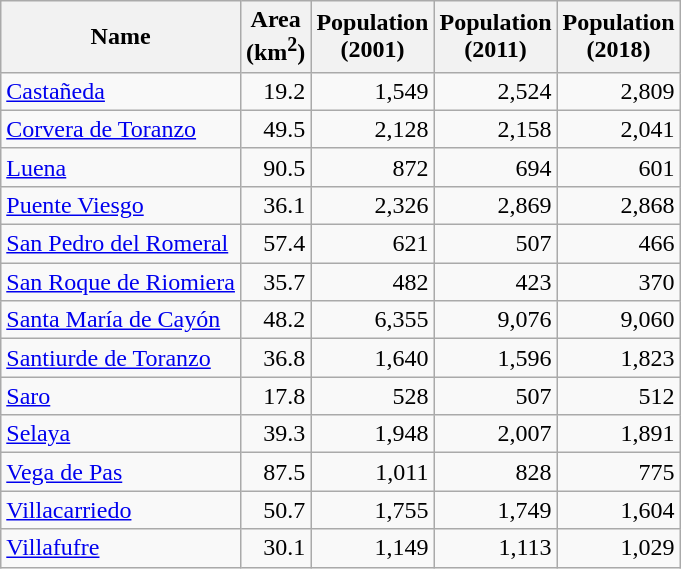<table class="wikitable sortable">
<tr>
<th>Name</th>
<th>Area<br>(km<sup>2</sup>)</th>
<th>Population<br>(2001)</th>
<th>Population<br>(2011)</th>
<th>Population<br>(2018)</th>
</tr>
<tr>
<td><a href='#'>Castañeda</a></td>
<td align="right">19.2</td>
<td align="right">1,549</td>
<td align="right">2,524</td>
<td align="right">2,809</td>
</tr>
<tr>
<td><a href='#'>Corvera de Toranzo</a></td>
<td align="right">49.5</td>
<td align="right">2,128</td>
<td align="right">2,158</td>
<td align="right">2,041</td>
</tr>
<tr>
<td><a href='#'>Luena</a></td>
<td align="right">90.5</td>
<td align="right">872</td>
<td align="right">694</td>
<td align="right">601</td>
</tr>
<tr>
<td><a href='#'>Puente Viesgo</a></td>
<td align="right">36.1</td>
<td align="right">2,326</td>
<td align="right">2,869</td>
<td align="right">2,868</td>
</tr>
<tr>
<td><a href='#'>San Pedro del Romeral</a></td>
<td align="right">57.4</td>
<td align="right">621</td>
<td align="right">507</td>
<td align="right">466</td>
</tr>
<tr>
<td><a href='#'>San Roque de Riomiera</a></td>
<td align="right">35.7</td>
<td align="right">482</td>
<td align="right">423</td>
<td align="right">370</td>
</tr>
<tr>
<td><a href='#'>Santa María de Cayón</a></td>
<td align="right">48.2</td>
<td align="right">6,355</td>
<td align="right">9,076</td>
<td align="right">9,060</td>
</tr>
<tr>
<td><a href='#'>Santiurde de Toranzo</a></td>
<td align="right">36.8</td>
<td align="right">1,640</td>
<td align="right">1,596</td>
<td align="right">1,823</td>
</tr>
<tr>
<td><a href='#'>Saro</a></td>
<td align="right">17.8</td>
<td align="right">528</td>
<td align="right">507</td>
<td align="right">512</td>
</tr>
<tr>
<td><a href='#'>Selaya</a></td>
<td align="right">39.3</td>
<td align="right">1,948</td>
<td align="right">2,007</td>
<td align="right">1,891</td>
</tr>
<tr>
<td><a href='#'>Vega de Pas</a></td>
<td align="right">87.5</td>
<td align="right">1,011</td>
<td align="right">828</td>
<td align="right">775</td>
</tr>
<tr>
<td><a href='#'>Villacarriedo</a></td>
<td align="right">50.7</td>
<td align="right">1,755</td>
<td align="right">1,749</td>
<td align="right">1,604</td>
</tr>
<tr>
<td><a href='#'>Villafufre</a></td>
<td align="right">30.1</td>
<td align="right">1,149</td>
<td align="right">1,113</td>
<td align="right">1,029</td>
</tr>
</table>
